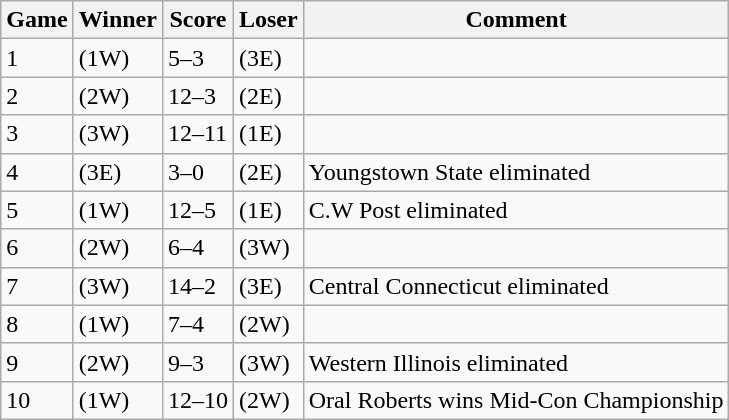<table class=wikitable>
<tr>
<th>Game</th>
<th>Winner</th>
<th>Score</th>
<th>Loser</th>
<th>Comment</th>
</tr>
<tr>
<td>1</td>
<td>(1W) </td>
<td>5–3</td>
<td>(3E) </td>
<td></td>
</tr>
<tr>
<td>2</td>
<td>(2W) </td>
<td>12–3</td>
<td>(2E) </td>
<td></td>
</tr>
<tr>
<td>3</td>
<td>(3W) </td>
<td>12–11</td>
<td>(1E) </td>
<td></td>
</tr>
<tr>
<td>4</td>
<td>(3E) </td>
<td>3–0</td>
<td>(2E) </td>
<td>Youngstown State eliminated</td>
</tr>
<tr>
<td>5</td>
<td>(1W) </td>
<td>12–5</td>
<td>(1E) </td>
<td>C.W Post eliminated</td>
</tr>
<tr>
<td>6</td>
<td>(2W) </td>
<td>6–4</td>
<td>(3W) </td>
<td></td>
</tr>
<tr>
<td>7</td>
<td>(3W) </td>
<td>14–2</td>
<td>(3E) </td>
<td>Central Connecticut eliminated</td>
</tr>
<tr>
<td>8</td>
<td>(1W) </td>
<td>7–4</td>
<td>(2W) </td>
<td></td>
</tr>
<tr>
<td>9</td>
<td>(2W) </td>
<td>9–3</td>
<td>(3W) </td>
<td>Western Illinois eliminated</td>
</tr>
<tr>
<td>10</td>
<td>(1W) </td>
<td>12–10</td>
<td>(2W) </td>
<td>Oral Roberts wins Mid-Con Championship</td>
</tr>
</table>
